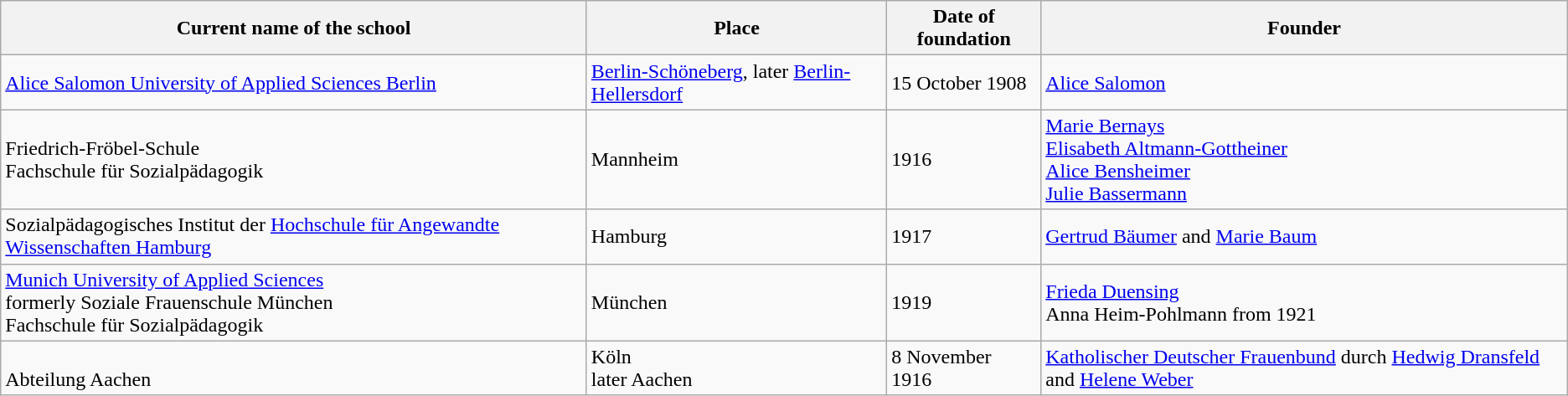<table class="wikitable">
<tr>
<th>Current name of the school</th>
<th>Place</th>
<th>Date of foundation</th>
<th>Founder</th>
</tr>
<tr>
<td><a href='#'>Alice Salomon University of Applied Sciences Berlin</a></td>
<td><a href='#'>Berlin-Schöneberg</a>, later <a href='#'>Berlin-Hellersdorf</a></td>
<td>15 October 1908</td>
<td><a href='#'>Alice Salomon</a></td>
</tr>
<tr>
<td>Friedrich-Fröbel-Schule<br>Fachschule für Sozialpädagogik</td>
<td>Mannheim</td>
<td>1916</td>
<td><a href='#'>Marie Bernays</a><br><a href='#'>Elisabeth Altmann-Gottheiner</a><br><a href='#'>Alice Bensheimer</a><br><a href='#'>Julie Bassermann</a></td>
</tr>
<tr>
<td>Sozialpädagogisches Institut der <a href='#'>Hochschule für Angewandte Wissenschaften Hamburg</a></td>
<td>Hamburg</td>
<td>1917</td>
<td><a href='#'>Gertrud Bäumer</a> and <a href='#'>Marie Baum</a></td>
</tr>
<tr>
<td><a href='#'>Munich University of Applied Sciences</a><br>formerly Soziale Frauenschule München<br>Fachschule für Sozialpädagogik</td>
<td>München</td>
<td>1919</td>
<td><a href='#'>Frieda Duensing</a><br>Anna Heim-Pohlmann from 1921</td>
</tr>
<tr>
<td><br> Abteilung Aachen</td>
<td>Köln<br>later Aachen</td>
<td>8 November 1916</td>
<td><a href='#'>Katholischer Deutscher Frauenbund</a> durch <a href='#'>Hedwig Dransfeld</a> and <a href='#'>Helene Weber</a></td>
</tr>
</table>
